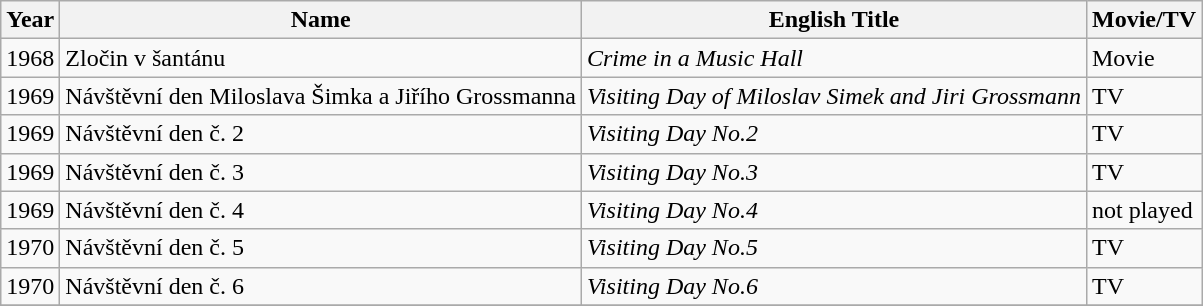<table class="wikitable">
<tr>
<th>Year</th>
<th>Name</th>
<th>English Title</th>
<th>Movie/TV</th>
</tr>
<tr>
<td>1968</td>
<td>Zločin v šantánu</td>
<td><em>Crime in a Music Hall</em></td>
<td>Movie</td>
</tr>
<tr>
<td>1969</td>
<td>Návštěvní den Miloslava Šimka a Jiřího Grossmanna</td>
<td><em>Visiting Day of Miloslav Simek and Jiri Grossmann</em></td>
<td>TV</td>
</tr>
<tr>
<td>1969</td>
<td>Návštěvní den č. 2</td>
<td><em>Visiting Day No.2</em></td>
<td>TV</td>
</tr>
<tr>
<td>1969</td>
<td>Návštěvní den č. 3</td>
<td><em>Visiting Day No.3</em></td>
<td>TV</td>
</tr>
<tr>
<td>1969</td>
<td>Návštěvní den č. 4</td>
<td><em>Visiting Day No.4</em></td>
<td>not played</td>
</tr>
<tr>
<td>1970</td>
<td>Návštěvní den č. 5</td>
<td><em>Visiting Day No.5</em></td>
<td>TV</td>
</tr>
<tr>
<td>1970</td>
<td>Návštěvní den č. 6</td>
<td><em>Visiting Day No.6</em></td>
<td>TV</td>
</tr>
<tr>
</tr>
</table>
